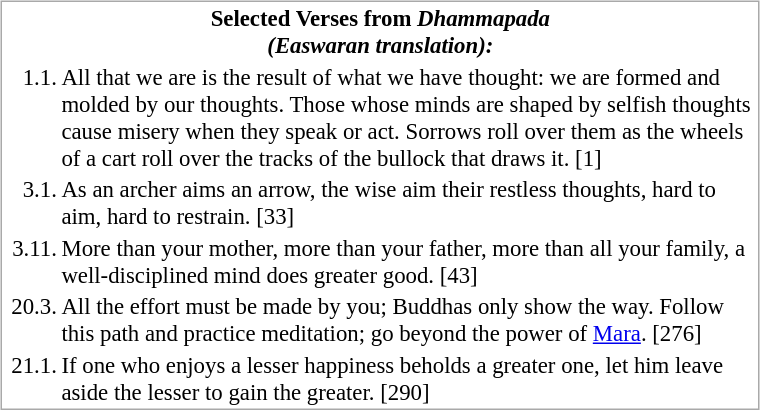<table style="float: right; width: 40%; border: 1px solid darkgray; margin: .46em; font-size: 95%;" border="0" cellpadding="1" cellspacing="1">
<tr>
<td colspan="2" align="center"><strong>Selected Verses from <em>Dhammapada<strong><em><br></strong>(Easwaran translation):<strong></td>
</tr>
<tr valign="top">
<td align="right">1.1.</td>
<td>All that we are is the result of what we have thought: we are formed and molded by our thoughts. Those whose minds are shaped by selfish thoughts cause misery when they speak or act. Sorrows roll over them as the wheels of a cart roll over the tracks of the bullock that draws it. [1]</td>
</tr>
<tr valign="top">
<td align="right">3.1.</td>
<td>As an archer aims an arrow, the wise aim their restless thoughts, hard to aim, hard to restrain. [33]</td>
</tr>
<tr valign="top">
<td align="right">3.11.</td>
<td>More than your mother, more than your father, more than all your family, a well-disciplined mind does greater good. [43]</td>
</tr>
<tr valign="top">
<td align="right"> 20.3.</td>
<td>All the effort must be made by you; Buddhas only show the way. Follow this path and practice meditation; go beyond the power of <a href='#'>Mara</a>. [276]</td>
</tr>
<tr valign="top">
<td align="right"> 21.1.</td>
<td>If one who enjoys a lesser happiness beholds a greater one, let him leave aside the lesser to gain the greater. [290]</td>
</tr>
</table>
